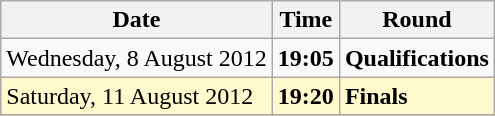<table class="wikitable">
<tr>
<th>Date</th>
<th>Time</th>
<th>Round</th>
</tr>
<tr>
<td>Wednesday, 8 August 2012</td>
<td><strong>19:05</strong></td>
<td><strong>Qualifications</strong></td>
</tr>
<tr>
<td style=background:lemonchiffon>Saturday, 11 August 2012</td>
<td style=background:lemonchiffon><strong>19:20</strong></td>
<td style=background:lemonchiffon><strong>Finals</strong></td>
</tr>
<tr>
</tr>
</table>
